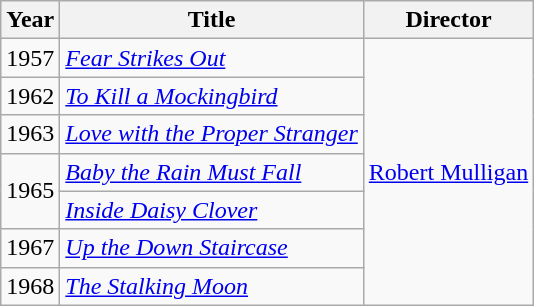<table class="wikitable sortable">
<tr>
<th>Year</th>
<th>Title</th>
<th>Director</th>
</tr>
<tr>
<td>1957</td>
<td><em><a href='#'>Fear Strikes Out</a></em></td>
<td rowspan="7"><a href='#'>Robert Mulligan</a></td>
</tr>
<tr>
<td>1962</td>
<td><em><a href='#'>To Kill a Mockingbird</a></em></td>
</tr>
<tr>
<td>1963</td>
<td><em><a href='#'>Love with the Proper Stranger</a></em></td>
</tr>
<tr>
<td rowspan="2">1965</td>
<td><em><a href='#'>Baby the Rain Must Fall</a></em></td>
</tr>
<tr>
<td><em><a href='#'>Inside Daisy Clover</a></em></td>
</tr>
<tr>
<td>1967</td>
<td><em><a href='#'>Up the Down Staircase</a></em></td>
</tr>
<tr>
<td>1968</td>
<td><em><a href='#'>The Stalking Moon</a></em></td>
</tr>
</table>
